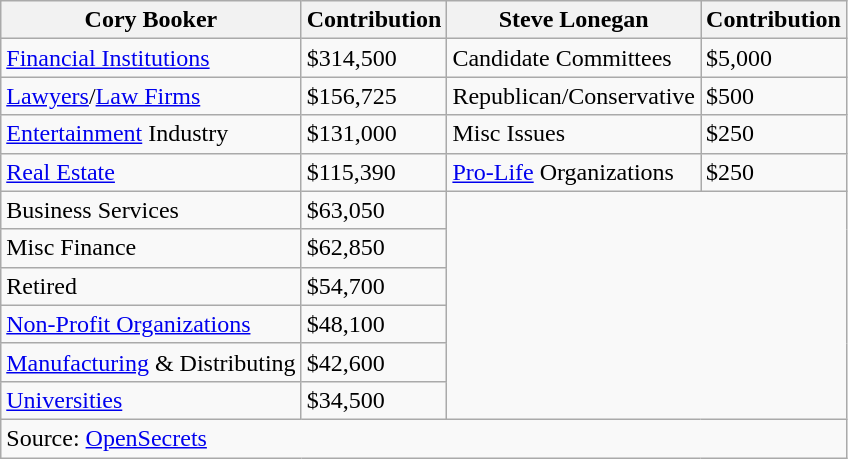<table class="wikitable sortable">
<tr>
<th>Cory Booker</th>
<th>Contribution</th>
<th>Steve Lonegan</th>
<th>Contribution</th>
</tr>
<tr>
<td><a href='#'>Financial Institutions</a></td>
<td>$314,500</td>
<td>Candidate Committees</td>
<td>$5,000</td>
</tr>
<tr>
<td><a href='#'>Lawyers</a>/<a href='#'>Law Firms</a></td>
<td>$156,725</td>
<td>Republican/Conservative</td>
<td>$500</td>
</tr>
<tr>
<td><a href='#'>Entertainment</a> Industry</td>
<td>$131,000</td>
<td>Misc Issues</td>
<td>$250</td>
</tr>
<tr>
<td><a href='#'>Real Estate</a></td>
<td>$115,390</td>
<td><a href='#'>Pro-Life</a> Organizations</td>
<td>$250</td>
</tr>
<tr>
<td>Business Services</td>
<td>$63,050</td>
</tr>
<tr>
<td>Misc Finance</td>
<td>$62,850</td>
</tr>
<tr>
<td>Retired</td>
<td>$54,700</td>
</tr>
<tr>
<td><a href='#'>Non-Profit Organizations</a></td>
<td>$48,100</td>
</tr>
<tr>
<td><a href='#'>Manufacturing</a> & Distributing</td>
<td>$42,600</td>
</tr>
<tr>
<td><a href='#'>Universities</a></td>
<td>$34,500</td>
</tr>
<tr>
<td colspan=5>Source: <a href='#'>OpenSecrets</a></td>
</tr>
</table>
